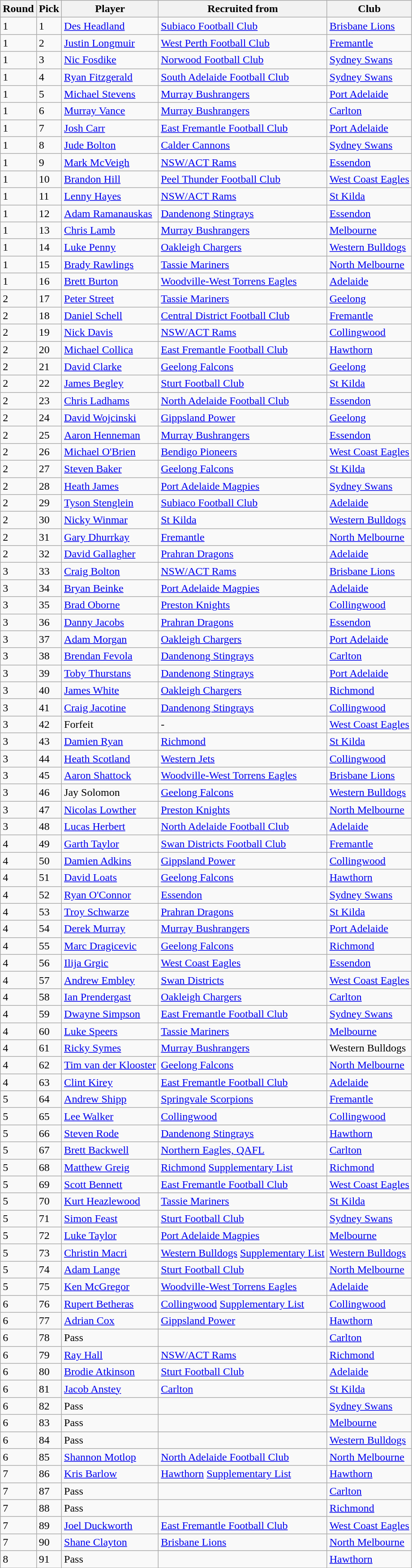<table class="wikitable sortable">
<tr>
<th>Round</th>
<th>Pick</th>
<th>Player</th>
<th>Recruited from</th>
<th>Club</th>
</tr>
<tr>
<td>1</td>
<td>1</td>
<td><a href='#'>Des Headland</a></td>
<td><a href='#'>Subiaco Football Club</a></td>
<td><a href='#'>Brisbane Lions</a></td>
</tr>
<tr>
<td>1</td>
<td>2</td>
<td><a href='#'>Justin Longmuir</a></td>
<td><a href='#'>West Perth Football Club</a></td>
<td><a href='#'>Fremantle</a></td>
</tr>
<tr>
<td>1</td>
<td>3</td>
<td><a href='#'>Nic Fosdike</a></td>
<td><a href='#'>Norwood Football Club</a></td>
<td><a href='#'>Sydney Swans</a></td>
</tr>
<tr>
<td>1</td>
<td>4</td>
<td><a href='#'>Ryan Fitzgerald</a></td>
<td><a href='#'>South Adelaide Football Club</a></td>
<td><a href='#'>Sydney Swans</a></td>
</tr>
<tr>
<td>1</td>
<td>5</td>
<td><a href='#'>Michael Stevens</a></td>
<td><a href='#'>Murray Bushrangers</a></td>
<td><a href='#'>Port Adelaide</a></td>
</tr>
<tr>
<td>1</td>
<td>6</td>
<td><a href='#'>Murray Vance</a></td>
<td><a href='#'>Murray Bushrangers</a></td>
<td><a href='#'>Carlton</a></td>
</tr>
<tr>
<td>1</td>
<td>7</td>
<td><a href='#'>Josh Carr</a></td>
<td><a href='#'>East Fremantle Football Club</a></td>
<td><a href='#'>Port Adelaide</a></td>
</tr>
<tr>
<td>1</td>
<td>8</td>
<td><a href='#'>Jude Bolton</a></td>
<td><a href='#'>Calder Cannons</a></td>
<td><a href='#'>Sydney Swans</a></td>
</tr>
<tr>
<td>1</td>
<td>9</td>
<td><a href='#'>Mark McVeigh</a></td>
<td><a href='#'>NSW/ACT Rams</a></td>
<td><a href='#'>Essendon</a></td>
</tr>
<tr>
<td>1</td>
<td>10</td>
<td><a href='#'>Brandon Hill</a></td>
<td><a href='#'>Peel Thunder Football Club</a></td>
<td><a href='#'>West Coast Eagles</a></td>
</tr>
<tr>
<td>1</td>
<td>11</td>
<td><a href='#'>Lenny Hayes</a></td>
<td><a href='#'>NSW/ACT Rams</a></td>
<td><a href='#'>St Kilda</a></td>
</tr>
<tr>
<td>1</td>
<td>12</td>
<td><a href='#'>Adam Ramanauskas</a></td>
<td><a href='#'>Dandenong Stingrays</a></td>
<td><a href='#'>Essendon</a></td>
</tr>
<tr>
<td>1</td>
<td>13</td>
<td><a href='#'>Chris Lamb</a></td>
<td><a href='#'>Murray Bushrangers</a></td>
<td><a href='#'>Melbourne</a></td>
</tr>
<tr>
<td>1</td>
<td>14</td>
<td><a href='#'>Luke Penny</a></td>
<td><a href='#'>Oakleigh Chargers</a></td>
<td><a href='#'>Western Bulldogs</a></td>
</tr>
<tr>
<td>1</td>
<td>15</td>
<td><a href='#'>Brady Rawlings</a></td>
<td><a href='#'>Tassie Mariners</a></td>
<td><a href='#'>North Melbourne</a></td>
</tr>
<tr>
<td>1</td>
<td>16</td>
<td><a href='#'>Brett Burton</a></td>
<td><a href='#'>Woodville-West Torrens Eagles</a></td>
<td><a href='#'>Adelaide</a></td>
</tr>
<tr>
<td>2</td>
<td>17</td>
<td><a href='#'>Peter Street</a></td>
<td><a href='#'>Tassie Mariners</a></td>
<td><a href='#'>Geelong</a></td>
</tr>
<tr>
<td>2</td>
<td>18</td>
<td><a href='#'>Daniel Schell</a></td>
<td><a href='#'>Central District Football Club</a></td>
<td><a href='#'>Fremantle</a></td>
</tr>
<tr>
<td>2</td>
<td>19</td>
<td><a href='#'>Nick Davis</a></td>
<td><a href='#'>NSW/ACT Rams</a></td>
<td><a href='#'>Collingwood</a></td>
</tr>
<tr>
<td>2</td>
<td>20</td>
<td><a href='#'>Michael Collica</a></td>
<td><a href='#'>East Fremantle Football Club</a></td>
<td><a href='#'>Hawthorn</a></td>
</tr>
<tr>
<td>2</td>
<td>21</td>
<td><a href='#'>David Clarke</a></td>
<td><a href='#'>Geelong Falcons</a></td>
<td><a href='#'>Geelong</a></td>
</tr>
<tr>
<td>2</td>
<td>22</td>
<td><a href='#'>James Begley</a></td>
<td><a href='#'>Sturt Football Club</a></td>
<td><a href='#'>St Kilda</a></td>
</tr>
<tr>
<td>2</td>
<td>23</td>
<td><a href='#'>Chris Ladhams</a></td>
<td><a href='#'>North Adelaide Football Club</a></td>
<td><a href='#'>Essendon</a></td>
</tr>
<tr>
<td>2</td>
<td>24</td>
<td><a href='#'>David Wojcinski</a></td>
<td><a href='#'>Gippsland Power</a></td>
<td><a href='#'>Geelong</a></td>
</tr>
<tr>
<td>2</td>
<td>25</td>
<td><a href='#'>Aaron Henneman</a></td>
<td><a href='#'>Murray Bushrangers</a></td>
<td><a href='#'>Essendon</a></td>
</tr>
<tr>
<td>2</td>
<td>26</td>
<td><a href='#'>Michael O'Brien</a></td>
<td><a href='#'>Bendigo Pioneers</a></td>
<td><a href='#'>West Coast Eagles</a></td>
</tr>
<tr>
<td>2</td>
<td>27</td>
<td><a href='#'>Steven Baker</a></td>
<td><a href='#'>Geelong Falcons</a></td>
<td><a href='#'>St Kilda</a></td>
</tr>
<tr>
<td>2</td>
<td>28</td>
<td><a href='#'>Heath James</a></td>
<td><a href='#'>Port Adelaide Magpies</a></td>
<td><a href='#'>Sydney Swans</a></td>
</tr>
<tr>
<td>2</td>
<td>29</td>
<td><a href='#'>Tyson Stenglein</a></td>
<td><a href='#'>Subiaco Football Club</a></td>
<td><a href='#'>Adelaide</a></td>
</tr>
<tr>
<td>2</td>
<td>30</td>
<td><a href='#'>Nicky Winmar</a></td>
<td><a href='#'>St Kilda</a></td>
<td><a href='#'>Western Bulldogs</a></td>
</tr>
<tr>
<td>2</td>
<td>31</td>
<td><a href='#'>Gary Dhurrkay</a></td>
<td><a href='#'>Fremantle</a></td>
<td><a href='#'>North Melbourne</a></td>
</tr>
<tr>
<td>2</td>
<td>32</td>
<td><a href='#'>David Gallagher</a></td>
<td><a href='#'>Prahran Dragons</a></td>
<td><a href='#'>Adelaide</a></td>
</tr>
<tr>
<td>3</td>
<td>33</td>
<td><a href='#'>Craig Bolton</a></td>
<td><a href='#'>NSW/ACT Rams</a></td>
<td><a href='#'>Brisbane Lions</a></td>
</tr>
<tr>
<td>3</td>
<td>34</td>
<td><a href='#'>Bryan Beinke</a></td>
<td><a href='#'>Port Adelaide Magpies</a></td>
<td><a href='#'>Adelaide</a></td>
</tr>
<tr>
<td>3</td>
<td>35</td>
<td><a href='#'>Brad Oborne</a></td>
<td><a href='#'>Preston Knights</a></td>
<td><a href='#'>Collingwood</a></td>
</tr>
<tr>
<td>3</td>
<td>36</td>
<td><a href='#'>Danny Jacobs</a></td>
<td><a href='#'>Prahran Dragons</a></td>
<td><a href='#'>Essendon</a></td>
</tr>
<tr>
<td>3</td>
<td>37</td>
<td><a href='#'>Adam Morgan</a></td>
<td><a href='#'>Oakleigh Chargers</a></td>
<td><a href='#'>Port Adelaide</a></td>
</tr>
<tr>
<td>3</td>
<td>38</td>
<td><a href='#'>Brendan Fevola</a></td>
<td><a href='#'>Dandenong Stingrays</a></td>
<td><a href='#'>Carlton</a></td>
</tr>
<tr>
<td>3</td>
<td>39</td>
<td><a href='#'>Toby Thurstans</a></td>
<td><a href='#'>Dandenong Stingrays</a></td>
<td><a href='#'>Port Adelaide</a></td>
</tr>
<tr>
<td>3</td>
<td>40</td>
<td><a href='#'>James White</a></td>
<td><a href='#'>Oakleigh Chargers</a></td>
<td><a href='#'>Richmond</a></td>
</tr>
<tr>
<td>3</td>
<td>41</td>
<td><a href='#'>Craig Jacotine</a></td>
<td><a href='#'>Dandenong Stingrays</a></td>
<td><a href='#'>Collingwood</a></td>
</tr>
<tr>
<td>3</td>
<td>42</td>
<td>Forfeit</td>
<td>-</td>
<td><a href='#'>West Coast Eagles</a></td>
</tr>
<tr>
<td>3</td>
<td>43</td>
<td><a href='#'>Damien Ryan</a></td>
<td><a href='#'>Richmond</a></td>
<td><a href='#'>St Kilda</a></td>
</tr>
<tr>
<td>3</td>
<td>44</td>
<td><a href='#'>Heath Scotland</a></td>
<td><a href='#'>Western Jets</a></td>
<td><a href='#'>Collingwood</a></td>
</tr>
<tr>
<td>3</td>
<td>45</td>
<td><a href='#'>Aaron Shattock</a></td>
<td><a href='#'>Woodville-West Torrens Eagles</a></td>
<td><a href='#'>Brisbane Lions</a></td>
</tr>
<tr>
<td>3</td>
<td>46</td>
<td>Jay Solomon</td>
<td><a href='#'>Geelong Falcons</a></td>
<td><a href='#'>Western Bulldogs</a></td>
</tr>
<tr>
<td>3</td>
<td>47</td>
<td><a href='#'>Nicolas Lowther</a></td>
<td><a href='#'>Preston Knights</a></td>
<td><a href='#'>North Melbourne</a></td>
</tr>
<tr>
<td>3</td>
<td>48</td>
<td><a href='#'>Lucas Herbert</a></td>
<td><a href='#'>North Adelaide Football Club</a></td>
<td><a href='#'>Adelaide</a></td>
</tr>
<tr>
<td>4</td>
<td>49</td>
<td><a href='#'>Garth Taylor</a></td>
<td><a href='#'>Swan Districts Football Club</a></td>
<td><a href='#'>Fremantle</a></td>
</tr>
<tr>
<td>4</td>
<td>50</td>
<td><a href='#'>Damien Adkins</a></td>
<td><a href='#'>Gippsland Power</a></td>
<td><a href='#'>Collingwood</a></td>
</tr>
<tr>
<td>4</td>
<td>51</td>
<td><a href='#'>David Loats</a></td>
<td><a href='#'>Geelong Falcons</a></td>
<td><a href='#'>Hawthorn</a></td>
</tr>
<tr>
<td>4</td>
<td>52</td>
<td><a href='#'>Ryan O'Connor</a></td>
<td><a href='#'>Essendon</a></td>
<td><a href='#'>Sydney Swans</a></td>
</tr>
<tr>
<td>4</td>
<td>53</td>
<td><a href='#'>Troy Schwarze</a></td>
<td><a href='#'>Prahran Dragons</a></td>
<td><a href='#'>St Kilda</a></td>
</tr>
<tr>
<td>4</td>
<td>54</td>
<td><a href='#'>Derek Murray</a></td>
<td><a href='#'>Murray Bushrangers</a></td>
<td><a href='#'>Port Adelaide</a></td>
</tr>
<tr>
<td>4</td>
<td>55</td>
<td><a href='#'>Marc Dragicevic</a></td>
<td><a href='#'>Geelong Falcons</a></td>
<td><a href='#'>Richmond</a></td>
</tr>
<tr>
<td>4</td>
<td>56</td>
<td><a href='#'>Ilija Grgic</a></td>
<td><a href='#'>West Coast Eagles</a></td>
<td><a href='#'>Essendon</a></td>
</tr>
<tr>
<td>4</td>
<td>57</td>
<td><a href='#'>Andrew Embley</a></td>
<td><a href='#'>Swan Districts</a></td>
<td><a href='#'>West Coast Eagles</a></td>
</tr>
<tr>
<td>4</td>
<td>58</td>
<td><a href='#'>Ian Prendergast</a></td>
<td><a href='#'>Oakleigh Chargers</a></td>
<td><a href='#'>Carlton</a></td>
</tr>
<tr>
<td>4</td>
<td>59</td>
<td><a href='#'>Dwayne Simpson</a></td>
<td><a href='#'>East Fremantle Football Club</a></td>
<td><a href='#'>Sydney Swans</a></td>
</tr>
<tr>
<td>4</td>
<td>60</td>
<td><a href='#'>Luke Speers</a></td>
<td><a href='#'>Tassie Mariners</a></td>
<td><a href='#'>Melbourne</a></td>
</tr>
<tr>
<td>4</td>
<td>61</td>
<td><a href='#'>Ricky Symes</a></td>
<td><a href='#'>Murray Bushrangers</a></td>
<td>Western Bulldogs</td>
</tr>
<tr>
<td>4</td>
<td>62</td>
<td><a href='#'>Tim van der Klooster</a></td>
<td><a href='#'>Geelong Falcons</a></td>
<td><a href='#'>North Melbourne</a></td>
</tr>
<tr>
<td>4</td>
<td>63</td>
<td><a href='#'>Clint Kirey</a></td>
<td><a href='#'>East Fremantle Football Club</a></td>
<td><a href='#'>Adelaide</a></td>
</tr>
<tr>
<td>5</td>
<td>64</td>
<td><a href='#'>Andrew Shipp</a></td>
<td><a href='#'>Springvale Scorpions</a></td>
<td><a href='#'>Fremantle</a></td>
</tr>
<tr>
<td>5</td>
<td>65</td>
<td><a href='#'>Lee Walker</a></td>
<td><a href='#'>Collingwood</a></td>
<td><a href='#'>Collingwood</a></td>
</tr>
<tr>
<td>5</td>
<td>66</td>
<td><a href='#'>Steven Rode</a></td>
<td><a href='#'>Dandenong Stingrays</a></td>
<td><a href='#'>Hawthorn</a></td>
</tr>
<tr>
<td>5</td>
<td>67</td>
<td><a href='#'>Brett Backwell</a></td>
<td><a href='#'>Northern Eagles, QAFL</a></td>
<td><a href='#'>Carlton</a></td>
</tr>
<tr>
<td>5</td>
<td>68</td>
<td><a href='#'>Matthew Greig</a></td>
<td><a href='#'>Richmond</a> <a href='#'>Supplementary List</a></td>
<td><a href='#'>Richmond</a></td>
</tr>
<tr>
<td>5</td>
<td>69</td>
<td><a href='#'>Scott Bennett</a></td>
<td><a href='#'>East Fremantle Football Club</a></td>
<td><a href='#'>West Coast Eagles</a></td>
</tr>
<tr>
<td>5</td>
<td>70</td>
<td><a href='#'>Kurt Heazlewood</a></td>
<td><a href='#'>Tassie Mariners</a></td>
<td><a href='#'>St Kilda</a></td>
</tr>
<tr>
<td>5</td>
<td>71</td>
<td><a href='#'>Simon Feast</a></td>
<td><a href='#'>Sturt Football Club</a></td>
<td><a href='#'>Sydney Swans</a></td>
</tr>
<tr>
<td>5</td>
<td>72</td>
<td><a href='#'>Luke Taylor</a></td>
<td><a href='#'>Port Adelaide Magpies</a></td>
<td><a href='#'>Melbourne</a></td>
</tr>
<tr>
<td>5</td>
<td>73</td>
<td><a href='#'>Christin Macri</a></td>
<td><a href='#'>Western Bulldogs</a> <a href='#'>Supplementary List</a></td>
<td><a href='#'>Western Bulldogs</a></td>
</tr>
<tr>
<td>5</td>
<td>74</td>
<td><a href='#'>Adam Lange</a></td>
<td><a href='#'>Sturt Football Club</a></td>
<td><a href='#'>North Melbourne</a></td>
</tr>
<tr>
<td>5</td>
<td>75</td>
<td><a href='#'>Ken McGregor</a></td>
<td><a href='#'>Woodville-West Torrens Eagles</a></td>
<td><a href='#'>Adelaide</a></td>
</tr>
<tr>
<td>6</td>
<td>76</td>
<td><a href='#'>Rupert Betheras</a></td>
<td><a href='#'>Collingwood</a> <a href='#'>Supplementary List</a></td>
<td><a href='#'>Collingwood</a></td>
</tr>
<tr>
<td>6</td>
<td>77</td>
<td><a href='#'>Adrian Cox</a></td>
<td><a href='#'>Gippsland Power</a></td>
<td><a href='#'>Hawthorn</a></td>
</tr>
<tr>
<td>6</td>
<td>78</td>
<td>Pass</td>
<td></td>
<td><a href='#'>Carlton</a></td>
</tr>
<tr>
<td>6</td>
<td>79</td>
<td><a href='#'>Ray Hall</a></td>
<td><a href='#'>NSW/ACT Rams</a></td>
<td><a href='#'>Richmond</a></td>
</tr>
<tr>
<td>6</td>
<td>80</td>
<td><a href='#'>Brodie Atkinson</a></td>
<td><a href='#'>Sturt Football Club</a></td>
<td><a href='#'>Adelaide</a></td>
</tr>
<tr>
<td>6</td>
<td>81</td>
<td><a href='#'>Jacob Anstey</a></td>
<td><a href='#'>Carlton</a></td>
<td><a href='#'>St Kilda</a></td>
</tr>
<tr>
<td>6</td>
<td>82</td>
<td>Pass</td>
<td></td>
<td><a href='#'>Sydney Swans</a></td>
</tr>
<tr>
<td>6</td>
<td>83</td>
<td>Pass</td>
<td></td>
<td><a href='#'>Melbourne</a></td>
</tr>
<tr>
<td>6</td>
<td>84</td>
<td>Pass</td>
<td></td>
<td><a href='#'>Western Bulldogs</a></td>
</tr>
<tr>
<td>6</td>
<td>85</td>
<td><a href='#'>Shannon Motlop</a></td>
<td><a href='#'>North Adelaide Football Club</a></td>
<td><a href='#'>North Melbourne</a></td>
</tr>
<tr>
<td>7</td>
<td>86</td>
<td><a href='#'>Kris Barlow</a></td>
<td><a href='#'>Hawthorn</a> <a href='#'>Supplementary List</a></td>
<td><a href='#'>Hawthorn</a></td>
</tr>
<tr>
<td>7</td>
<td>87</td>
<td>Pass</td>
<td></td>
<td><a href='#'>Carlton</a></td>
</tr>
<tr>
<td>7</td>
<td>88</td>
<td>Pass</td>
<td></td>
<td><a href='#'>Richmond</a></td>
</tr>
<tr>
<td>7</td>
<td>89</td>
<td><a href='#'>Joel Duckworth</a></td>
<td><a href='#'>East Fremantle Football Club</a></td>
<td><a href='#'>West Coast Eagles</a></td>
</tr>
<tr>
<td>7</td>
<td>90</td>
<td><a href='#'>Shane Clayton</a></td>
<td><a href='#'>Brisbane Lions</a></td>
<td><a href='#'>North Melbourne</a></td>
</tr>
<tr>
<td>8</td>
<td>91</td>
<td>Pass</td>
<td></td>
<td><a href='#'>Hawthorn</a></td>
</tr>
<tr>
</tr>
</table>
